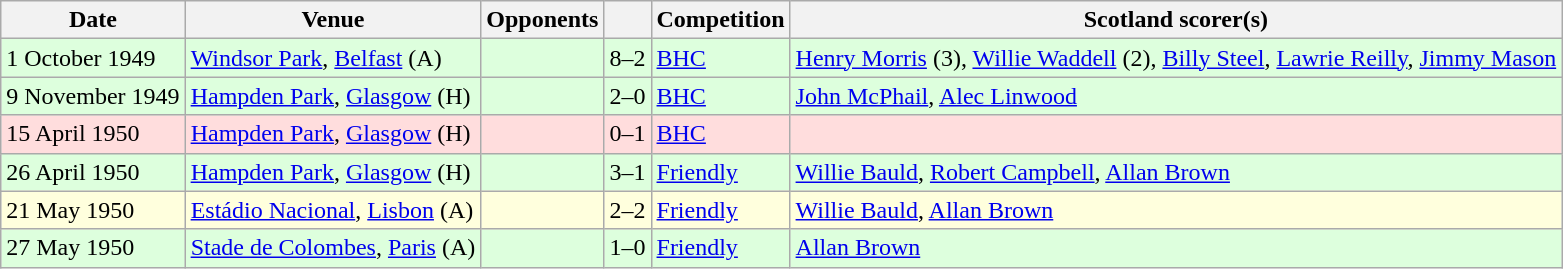<table class="wikitable">
<tr>
<th>Date</th>
<th>Venue</th>
<th>Opponents</th>
<th></th>
<th>Competition</th>
<th>Scotland scorer(s)</th>
</tr>
<tr bgcolor=#ddffdd>
<td>1 October 1949</td>
<td><a href='#'>Windsor Park</a>, <a href='#'>Belfast</a> (A)</td>
<td></td>
<td align=center>8–2</td>
<td><a href='#'>BHC</a></td>
<td><a href='#'>Henry Morris</a> (3), <a href='#'>Willie Waddell</a> (2), <a href='#'>Billy Steel</a>, <a href='#'>Lawrie Reilly</a>, <a href='#'>Jimmy Mason</a></td>
</tr>
<tr bgcolor=#ddffdd>
<td>9 November 1949</td>
<td><a href='#'>Hampden Park</a>, <a href='#'>Glasgow</a> (H)</td>
<td></td>
<td align=center>2–0</td>
<td><a href='#'>BHC</a></td>
<td><a href='#'>John McPhail</a>, <a href='#'>Alec Linwood</a></td>
</tr>
<tr bgcolor=#ffdddd>
<td>15 April 1950</td>
<td><a href='#'>Hampden Park</a>, <a href='#'>Glasgow</a> (H)</td>
<td></td>
<td align=center>0–1</td>
<td><a href='#'>BHC</a></td>
<td></td>
</tr>
<tr bgcolor=#ddffdd>
<td>26 April 1950</td>
<td><a href='#'>Hampden Park</a>, <a href='#'>Glasgow</a> (H)</td>
<td></td>
<td align=center>3–1</td>
<td><a href='#'>Friendly</a></td>
<td><a href='#'>Willie Bauld</a>, <a href='#'>Robert Campbell</a>, <a href='#'>Allan Brown</a></td>
</tr>
<tr bgcolor=#ffffdd>
<td>21 May 1950</td>
<td><a href='#'>Estádio Nacional</a>, <a href='#'>Lisbon</a> (A)</td>
<td></td>
<td align=center>2–2</td>
<td><a href='#'>Friendly</a></td>
<td><a href='#'>Willie Bauld</a>, <a href='#'>Allan Brown</a></td>
</tr>
<tr bgcolor=#ddffdd>
<td>27 May 1950</td>
<td><a href='#'>Stade de Colombes</a>, <a href='#'>Paris</a> (A)</td>
<td></td>
<td align=center>1–0</td>
<td><a href='#'>Friendly</a></td>
<td><a href='#'>Allan Brown</a></td>
</tr>
</table>
